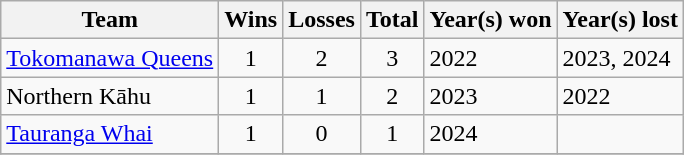<table class="wikitable sortable" style="text-align:left;">
<tr>
<th>Team</th>
<th>Wins</th>
<th>Losses</th>
<th>Total</th>
<th>Year(s) won</th>
<th>Year(s) lost</th>
</tr>
<tr>
<td><a href='#'>Tokomanawa Queens</a></td>
<td align="center">1</td>
<td align="center">2</td>
<td align="center">3</td>
<td>2022</td>
<td>2023, 2024</td>
</tr>
<tr>
<td>Northern Kāhu</td>
<td align="center">1</td>
<td align="center">1</td>
<td align="center">2</td>
<td>2023</td>
<td>2022</td>
</tr>
<tr>
<td><a href='#'>Tauranga Whai</a></td>
<td align="center">1</td>
<td align="center">0</td>
<td align="center">1</td>
<td>2024</td>
<td></td>
</tr>
<tr>
</tr>
</table>
